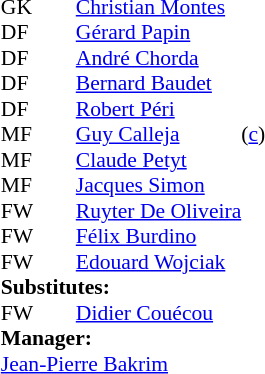<table style="font-size: 90%" cellspacing="0" cellpadding="0" align=center>
<tr>
<td colspan=4></td>
</tr>
<tr>
<th width=25></th>
<th width=25></th>
</tr>
<tr>
<td>GK</td>
<td><strong> </strong></td>
<td> <a href='#'>Christian Montes</a></td>
</tr>
<tr>
<td>DF</td>
<td><strong> </strong></td>
<td> <a href='#'>Gérard Papin</a></td>
</tr>
<tr>
<td>DF</td>
<td><strong> </strong></td>
<td> <a href='#'>André Chorda</a></td>
</tr>
<tr>
<td>DF</td>
<td><strong> </strong></td>
<td> <a href='#'>Bernard Baudet</a></td>
</tr>
<tr>
<td>DF</td>
<td><strong> </strong></td>
<td> <a href='#'>Robert Péri</a></td>
</tr>
<tr>
<td>MF</td>
<td><strong> </strong></td>
<td> <a href='#'>Guy Calleja</a></td>
<td>(<a href='#'>c</a>)</td>
</tr>
<tr>
<td>MF</td>
<td><strong> </strong></td>
<td> <a href='#'>Claude Petyt</a></td>
</tr>
<tr>
<td>MF</td>
<td><strong> </strong></td>
<td> <a href='#'>Jacques Simon</a></td>
</tr>
<tr>
<td>FW</td>
<td><strong> </strong></td>
<td> <a href='#'>Ruyter De Oliveira</a></td>
</tr>
<tr>
<td>FW</td>
<td><strong> </strong></td>
<td> <a href='#'>Félix Burdino</a></td>
<td></td>
<td></td>
</tr>
<tr>
<td>FW</td>
<td><strong> </strong></td>
<td> <a href='#'>Edouard Wojciak</a></td>
</tr>
<tr>
<td colspan=3><strong>Substitutes:</strong></td>
</tr>
<tr>
<td>FW</td>
<td><strong> </strong></td>
<td> <a href='#'>Didier Couécou</a></td>
<td></td>
<td></td>
</tr>
<tr>
<td colspan=3><strong>Manager:</strong></td>
</tr>
<tr>
<td colspan=4> <a href='#'>Jean-Pierre Bakrim</a></td>
</tr>
</table>
